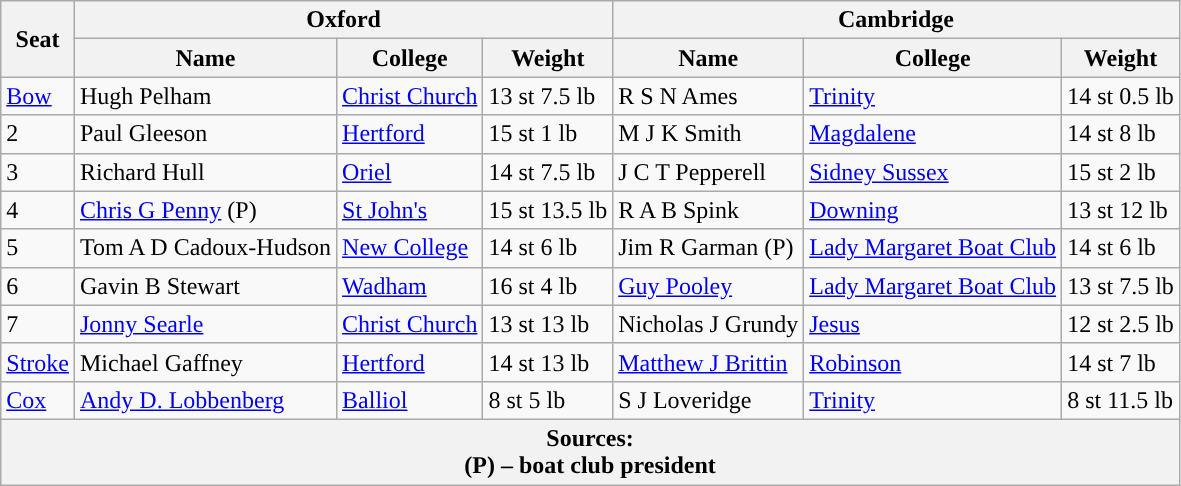<table class="wikitable">
<tr>
<th rowspan="2" scope="col">Seat</th>
<th colspan="3" scope="col">Oxford <br> </th>
<th colspan="3" scope="col">Cambridge <br> </th>
</tr>
<tr>
<th>Name</th>
<th>College</th>
<th>Weight</th>
<th>Name</th>
<th>College</th>
<th>Weight</th>
</tr>
<tr>
<td><a href='#'>Bow</a></td>
<td>Hugh Pelham</td>
<td><a href='#'>Christ Church</a></td>
<td>13 st 7.5 lb</td>
<td>R S N Ames</td>
<td><a href='#'>Trinity</a></td>
<td>14 st 0.5 lb</td>
</tr>
<tr>
<td>2</td>
<td>Paul Gleeson</td>
<td><a href='#'>Hertford</a></td>
<td>15 st 1 lb</td>
<td>M J K Smith</td>
<td><a href='#'>Magdalene</a></td>
<td>14 st 8 lb</td>
</tr>
<tr>
<td>3</td>
<td>Richard Hull</td>
<td><a href='#'>Oriel</a></td>
<td>14 st 7.5 lb</td>
<td>J C T Pepperell</td>
<td><a href='#'>Sidney Sussex</a></td>
<td>15 st 2 lb</td>
</tr>
<tr>
<td>4</td>
<td><a href='#'>Chris G Penny</a> (P)</td>
<td><a href='#'>St John's</a></td>
<td>15 st 13.5 lb</td>
<td>R A B Spink</td>
<td><a href='#'>Downing</a></td>
<td>13 st 12 lb</td>
</tr>
<tr>
<td>5</td>
<td>Tom A D Cadoux-Hudson</td>
<td><a href='#'>New College</a></td>
<td>14 st 6 lb</td>
<td>Jim R Garman (P)</td>
<td><a href='#'>Lady Margaret Boat Club</a></td>
<td>14 st 6 lb</td>
</tr>
<tr>
<td>6</td>
<td>Gavin B Stewart</td>
<td><a href='#'>Wadham</a></td>
<td>16 st 4 lb</td>
<td><a href='#'>Guy Pooley</a></td>
<td><a href='#'>Lady Margaret Boat Club</a></td>
<td>13 st 7.5 lb</td>
</tr>
<tr>
<td>7</td>
<td><a href='#'>Jonny Searle</a></td>
<td><a href='#'>Christ Church</a></td>
<td>13 st 13 lb</td>
<td>Nicholas J Grundy</td>
<td><a href='#'>Jesus</a></td>
<td>12 st 2.5 lb</td>
</tr>
<tr>
<td><a href='#'>Stroke</a></td>
<td>Michael Gaffney</td>
<td><a href='#'>Hertford</a></td>
<td>14 st 13 lb</td>
<td><a href='#'>Matthew J Brittin</a></td>
<td><a href='#'>Robinson</a></td>
<td>14 st 7 lb</td>
</tr>
<tr>
<td><a href='#'>Cox</a></td>
<td><a href='#'>Andy D. Lobbenberg</a></td>
<td><a href='#'>Balliol</a></td>
<td>8 st 5 lb</td>
<td>S J Loveridge</td>
<td><a href='#'>Trinity</a></td>
<td>8 st 11.5 lb</td>
</tr>
<tr>
<th colspan="7">Sources:<br>(P) – boat club president</th>
</tr>
</table>
